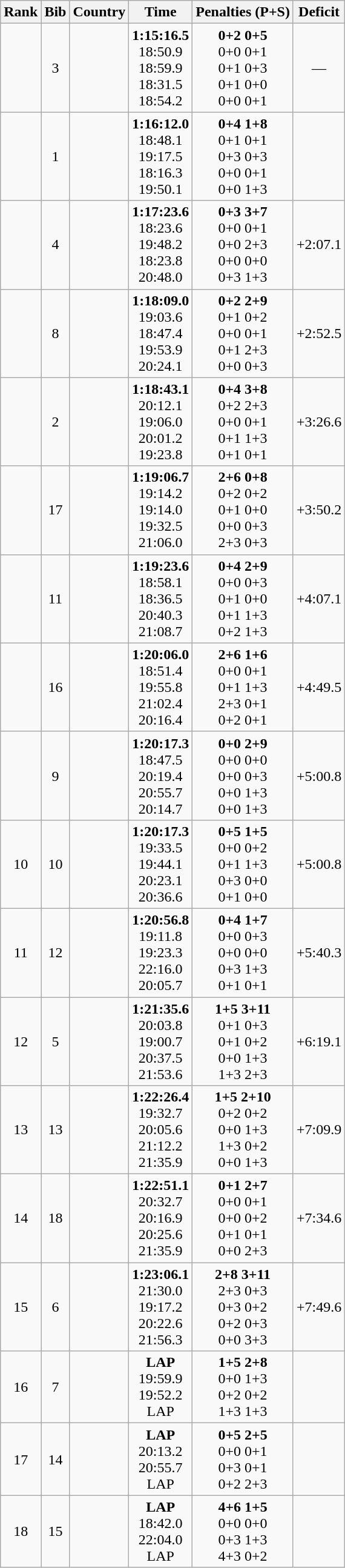<table class="wikitable sortable" style="text-align:center">
<tr>
<th>Rank</th>
<th>Bib</th>
<th>Country</th>
<th>Time</th>
<th>Penalties (P+S)</th>
<th>Deficit</th>
</tr>
<tr>
<td></td>
<td>3</td>
<td align="left"></td>
<td><strong>1:15:16.5</strong><br>18:50.9<br>18:59.9<br>18:31.5<br>18:54.2</td>
<td><strong>0+2 0+5</strong><br>0+0 0+1<br>0+1 0+3<br>0+1 0+0<br>0+0 0+1</td>
<td>—</td>
</tr>
<tr>
<td></td>
<td>1</td>
<td align="left"></td>
<td><strong>1:16:12.0</strong><br>18:48.1<br>19:17.5<br>18:16.3<br>19:50.1</td>
<td><strong>0+4 1+8</strong><br>0+1 0+1<br>0+3 0+3<br>0+0 0+1<br>0+0 1+3</td>
<td></td>
</tr>
<tr>
<td></td>
<td>4</td>
<td align="left"></td>
<td><strong>1:17:23.6</strong><br>18:23.6<br>19:48.2<br>18:23.8<br>20:48.0</td>
<td><strong>0+3 3+7</strong><br>0+0 0+1<br>0+0 2+3<br>0+0 0+0<br>0+3 1+3</td>
<td>+2:07.1</td>
</tr>
<tr>
<td></td>
<td>8</td>
<td align="left"></td>
<td><strong>1:18:09.0</strong><br>19:03.6<br>18:47.4<br>19:53.9<br>20:24.1</td>
<td><strong>0+2 2+9</strong><br>0+1 0+2<br>0+0 0+1<br>0+1 2+3<br>0+0 0+3</td>
<td>+2:52.5</td>
</tr>
<tr>
<td></td>
<td>2</td>
<td align="left"></td>
<td><strong>1:18:43.1</strong><br>20:12.1<br>19:06.0<br>20:01.2<br>19:23.8</td>
<td><strong>0+4 3+8</strong><br>0+2 2+3<br>0+0 0+1<br>0+1 1+3<br>0+1 0+1</td>
<td>+3:26.6</td>
</tr>
<tr>
<td></td>
<td>17</td>
<td align="left"></td>
<td><strong>1:19:06.7</strong><br>19:14.2<br>19:14.0<br>19:32.5<br>21:06.0</td>
<td><strong>2+6 0+8</strong><br>0+2 0+2<br>0+1 0+0<br>0+0 0+3<br>2+3 0+3</td>
<td>+3:50.2</td>
</tr>
<tr>
<td></td>
<td>11</td>
<td align="left"></td>
<td><strong>1:19:23.6</strong><br>18:58.1<br>18:36.5<br>20:40.3<br>21:08.7</td>
<td><strong>0+4 2+9</strong><br>0+0 0+3<br>0+1 0+0<br>0+1 1+3<br>0+2 1+3</td>
<td>+4:07.1</td>
</tr>
<tr>
<td></td>
<td>16</td>
<td align="left"></td>
<td><strong>1:20:06.0</strong><br>18:51.4<br>19:55.8<br>21:02.4<br>20:16.4</td>
<td><strong>2+6 1+6</strong><br>0+0 0+1<br>0+1 1+3<br>2+3 0+1<br>0+2 0+1</td>
<td>+4:49.5</td>
</tr>
<tr>
<td></td>
<td>9</td>
<td align="left"></td>
<td><strong>1:20:17.3</strong><br>18:47.5<br>20:19.4<br>20:55.7<br>20:14.7</td>
<td><strong>0+0 2+9</strong><br>0+0 0+0<br>0+0 0+3<br>0+0 1+3<br>0+0 1+3</td>
<td>+5:00.8</td>
</tr>
<tr>
<td>10</td>
<td>10</td>
<td align="left"></td>
<td><strong>1:20:17.3</strong><br>19:33.5<br>19:44.1<br>20:23.1<br>20:36.6</td>
<td><strong>0+5 1+5</strong><br>0+0 0+2<br>0+1 1+3<br>0+3 0+0<br>0+1 0+0</td>
<td>+5:00.8</td>
</tr>
<tr>
<td>11</td>
<td>12</td>
<td align="left"></td>
<td><strong>1:20:56.8</strong><br>19:11.8<br>19:23.3<br>22:16.0<br>20:05.7</td>
<td><strong>0+4 1+7</strong><br>0+0 0+3<br>0+0 0+0<br>0+3 1+3<br>0+1 0+1</td>
<td>+5:40.3</td>
</tr>
<tr>
<td>12</td>
<td>5</td>
<td align="left"></td>
<td><strong>1:21:35.6</strong><br>20:03.8<br>19:00.7<br>20:37.5<br>21:53.6</td>
<td><strong>1+5 3+11</strong><br>0+1 0+3<br>0+1 0+2<br>0+0 1+3<br>1+3 2+3</td>
<td>+6:19.1</td>
</tr>
<tr>
<td>13</td>
<td>13</td>
<td align="left"></td>
<td><strong>1:22:26.4</strong><br>19:32.7<br>20:05.6<br>21:12.2<br>21:35.9</td>
<td><strong>1+5 2+10</strong><br>0+2 0+2<br>0+0 1+3<br>1+3 0+2<br>0+0 1+3</td>
<td>+7:09.9</td>
</tr>
<tr>
<td>14</td>
<td>18</td>
<td align="left"></td>
<td><strong>1:22:51.1</strong><br>20:32.7<br>20:16.9<br>20:25.6<br>21:35.9</td>
<td><strong>0+1 2+7</strong><br>0+0 0+1<br>0+0 0+2<br>0+1 0+1<br>0+0 2+3</td>
<td>+7:34.6</td>
</tr>
<tr>
<td>15</td>
<td>6</td>
<td align="left"></td>
<td><strong>1:23:06.1</strong><br>21:30.0<br>19:17.2<br>20:22.6<br>21:56.3</td>
<td><strong>2+8 3+11</strong><br>2+3 0+3<br>0+3 0+2<br>0+2 0+3<br>0+0 3+3</td>
<td>+7:49.6</td>
</tr>
<tr>
<td>16</td>
<td>7</td>
<td align="left"></td>
<td><strong>LAP</strong><br>19:59.9<br>19:52.2<br>LAP<br></td>
<td><strong>1+5 2+8</strong><br>0+0 1+3<br>0+2 0+2<br>1+3 1+3<br></td>
<td></td>
</tr>
<tr>
<td>17</td>
<td>14</td>
<td align="left"></td>
<td><strong>LAP</strong><br>20:13.2<br>20:55.7<br>LAP<br></td>
<td><strong>0+5 2+5</strong><br>0+0 0+1<br>0+3 0+1<br>0+2 2+3<br></td>
<td></td>
</tr>
<tr>
<td>18</td>
<td>15</td>
<td align="left"></td>
<td><strong>LAP</strong><br>18:42.0<br>22:04.0<br>LAP<br></td>
<td><strong>4+6 1+5</strong><br>0+0 0+0<br>0+3 1+3<br>4+3 0+2<br></td>
<td></td>
</tr>
</table>
